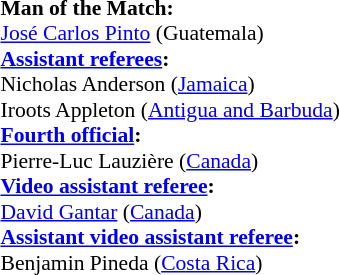<table width=50% style="font-size:90%">
<tr>
<td><br><strong>Man of the Match:</strong>
<br><a href='#'>José Carlos Pinto</a> (Guatemala)<br><strong><a href='#'>Assistant referees</a>:</strong>
<br>Nicholas Anderson (<a href='#'>Jamaica</a>)
<br>Iroots Appleton (<a href='#'>Antigua and Barbuda</a>)
<br><strong><a href='#'>Fourth official</a>:</strong>
<br>Pierre-Luc Lauzière (<a href='#'>Canada</a>)
<br><strong><a href='#'>Video assistant referee</a>:</strong>
<br><a href='#'>David Gantar</a> (<a href='#'>Canada</a>)
<br><strong><a href='#'>Assistant video assistant referee</a>:</strong>
<br>Benjamin Pineda (<a href='#'>Costa Rica</a>)</td>
</tr>
</table>
